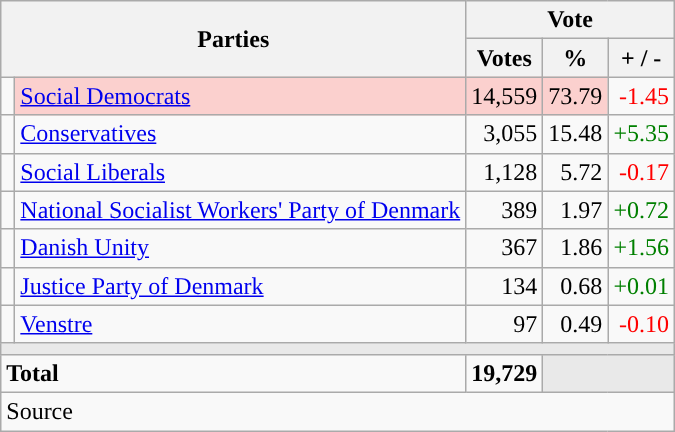<table class="wikitable" style="text-align:right;">
<tr>
<th style="text-align:centre;" rowspan="2" colspan="2" width="225">Parties</th>
<th colspan="3">Vote</th>
</tr>
<tr>
<th width="15">Votes</th>
<th width="15">%</th>
<th width="15">+ / -</th>
</tr>
<tr>
<td width="2" style="color:inherit;background:"></td>
<td bgcolor=#fbd0ce  align="left"><a href='#'>Social Democrats</a></td>
<td bgcolor=#fbd0ce>14,559</td>
<td bgcolor=#fbd0ce>73.79</td>
<td style=color:red;>-1.45</td>
</tr>
<tr>
<td width="2" style="color:inherit;background:"></td>
<td align="left"><a href='#'>Conservatives</a></td>
<td>3,055</td>
<td>15.48</td>
<td style=color:green;>+5.35</td>
</tr>
<tr>
<td width="2" style="color:inherit;background:"></td>
<td align="left"><a href='#'>Social Liberals</a></td>
<td>1,128</td>
<td>5.72</td>
<td style=color:red;>-0.17</td>
</tr>
<tr>
<td width="2" style="color:inherit;background:"></td>
<td align="left"><a href='#'>National Socialist Workers' Party of Denmark</a></td>
<td>389</td>
<td>1.97</td>
<td style=color:green;>+0.72</td>
</tr>
<tr>
<td width="2" style="color:inherit;background:"></td>
<td align="left"><a href='#'>Danish Unity</a></td>
<td>367</td>
<td>1.86</td>
<td style=color:green;>+1.56</td>
</tr>
<tr>
<td width="2" style="color:inherit;background:"></td>
<td align="left"><a href='#'>Justice Party of Denmark</a></td>
<td>134</td>
<td>0.68</td>
<td style=color:green;>+0.01</td>
</tr>
<tr>
<td width="2" style="color:inherit;background:"></td>
<td align="left"><a href='#'>Venstre</a></td>
<td>97</td>
<td>0.49</td>
<td style=color:red;>-0.10</td>
</tr>
<tr>
<td colspan="7" bgcolor="#E9E9E9"></td>
</tr>
<tr>
<td align="left" colspan="2"><strong>Total</strong></td>
<td><strong>19,729</strong></td>
<td bgcolor="#E9E9E9" colspan="2"></td>
</tr>
<tr>
<td align="left" colspan="6">Source</td>
</tr>
</table>
